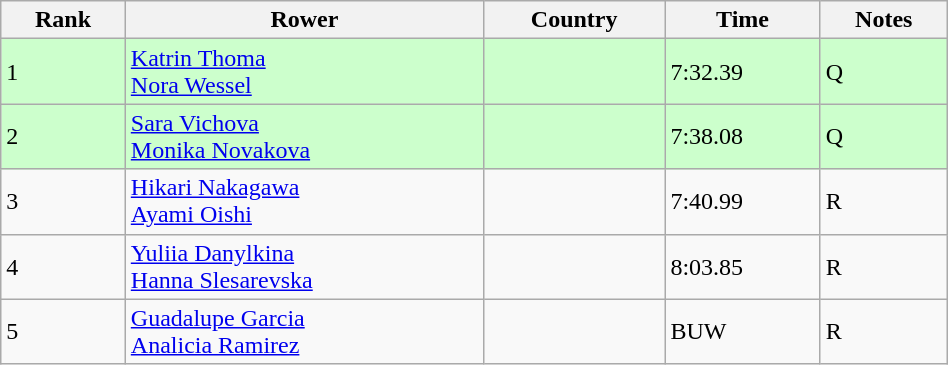<table class="wikitable" width=50%>
<tr>
<th>Rank</th>
<th>Rower</th>
<th>Country</th>
<th>Time</th>
<th>Notes</th>
</tr>
<tr bgcolor=ccffcc>
<td>1</td>
<td><a href='#'>Katrin Thoma</a><br><a href='#'>Nora Wessel</a></td>
<td></td>
<td>7:32.39</td>
<td>Q</td>
</tr>
<tr bgcolor=ccffcc>
<td>2</td>
<td><a href='#'>Sara Vichova</a><br><a href='#'>Monika Novakova</a></td>
<td></td>
<td>7:38.08</td>
<td>Q</td>
</tr>
<tr>
<td>3</td>
<td><a href='#'>Hikari Nakagawa</a><br><a href='#'>Ayami Oishi</a></td>
<td></td>
<td>7:40.99</td>
<td>R</td>
</tr>
<tr>
<td>4</td>
<td><a href='#'>Yuliia Danylkina</a><br><a href='#'>Hanna Slesarevska</a></td>
<td></td>
<td>8:03.85</td>
<td>R</td>
</tr>
<tr>
<td>5</td>
<td><a href='#'>Guadalupe Garcia</a><br><a href='#'>Analicia Ramirez</a></td>
<td></td>
<td>BUW</td>
<td>R</td>
</tr>
</table>
